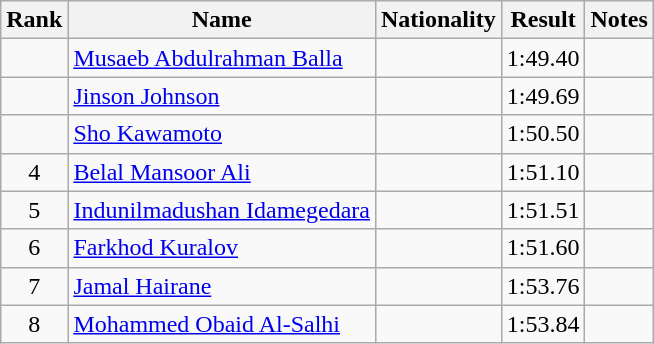<table class="wikitable sortable" style="text-align:center">
<tr>
<th>Rank</th>
<th>Name</th>
<th>Nationality</th>
<th>Result</th>
<th>Notes</th>
</tr>
<tr>
<td></td>
<td align=left><a href='#'>Musaeb Abdulrahman Balla</a></td>
<td align=left></td>
<td>1:49.40</td>
<td></td>
</tr>
<tr>
<td></td>
<td align=left><a href='#'>Jinson Johnson</a></td>
<td align=left></td>
<td>1:49.69</td>
<td></td>
</tr>
<tr>
<td></td>
<td align=left><a href='#'>Sho Kawamoto</a></td>
<td align=left></td>
<td>1:50.50</td>
<td></td>
</tr>
<tr>
<td>4</td>
<td align=left><a href='#'>Belal Mansoor Ali</a></td>
<td align=left></td>
<td>1:51.10</td>
<td></td>
</tr>
<tr>
<td>5</td>
<td align=left><a href='#'>Indunilmadushan Idamegedara</a></td>
<td align=left></td>
<td>1:51.51</td>
<td></td>
</tr>
<tr>
<td>6</td>
<td align=left><a href='#'>Farkhod Kuralov</a></td>
<td align=left></td>
<td>1:51.60</td>
<td></td>
</tr>
<tr>
<td>7</td>
<td align=left><a href='#'>Jamal Hairane</a></td>
<td align=left></td>
<td>1:53.76</td>
<td></td>
</tr>
<tr>
<td>8</td>
<td align=left><a href='#'>Mohammed Obaid Al-Salhi</a></td>
<td align=left></td>
<td>1:53.84</td>
<td></td>
</tr>
</table>
